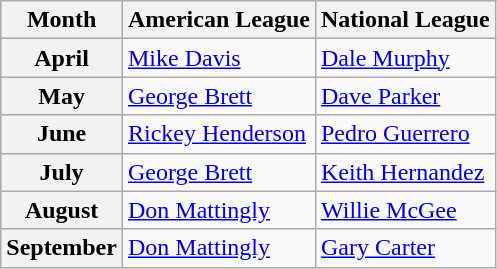<table class="wikitable">
<tr>
<th>Month</th>
<th>American League</th>
<th>National League</th>
</tr>
<tr>
<th>April</th>
<td><a href='#'>Mike Davis</a></td>
<td><a href='#'>Dale Murphy</a></td>
</tr>
<tr>
<th>May</th>
<td><a href='#'>George Brett</a></td>
<td><a href='#'>Dave Parker</a></td>
</tr>
<tr>
<th>June</th>
<td><a href='#'>Rickey Henderson</a></td>
<td><a href='#'>Pedro Guerrero</a></td>
</tr>
<tr>
<th>July</th>
<td><a href='#'>George Brett</a></td>
<td><a href='#'>Keith Hernandez</a></td>
</tr>
<tr>
<th>August</th>
<td><a href='#'>Don Mattingly</a></td>
<td><a href='#'>Willie McGee</a></td>
</tr>
<tr>
<th>September</th>
<td><a href='#'>Don Mattingly</a></td>
<td><a href='#'>Gary Carter</a></td>
</tr>
</table>
